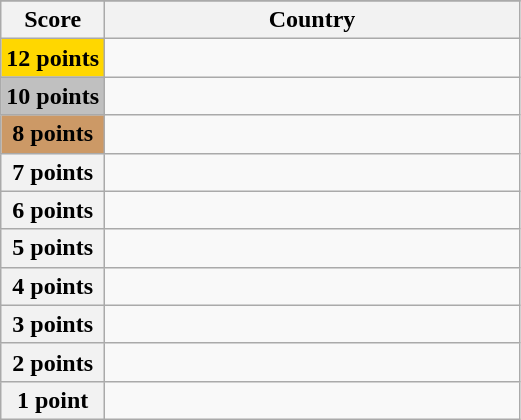<table class="wikitable">
<tr>
</tr>
<tr>
<th scope="col" width="20%">Score</th>
<th scope="col">Country</th>
</tr>
<tr>
<th scope="row" style="background:gold">12 points</th>
<td></td>
</tr>
<tr>
<th scope="row" style="background:silver">10 points</th>
<td></td>
</tr>
<tr>
<th scope="row" style="background:#CC9966">8 points</th>
<td></td>
</tr>
<tr>
<th scope="row">7 points</th>
<td></td>
</tr>
<tr>
<th scope="row">6 points</th>
<td></td>
</tr>
<tr>
<th scope="row">5 points</th>
<td></td>
</tr>
<tr>
<th scope="row">4 points</th>
<td></td>
</tr>
<tr>
<th scope="row">3 points</th>
<td></td>
</tr>
<tr>
<th scope="row">2 points</th>
<td></td>
</tr>
<tr>
<th scope="row">1 point</th>
<td></td>
</tr>
</table>
